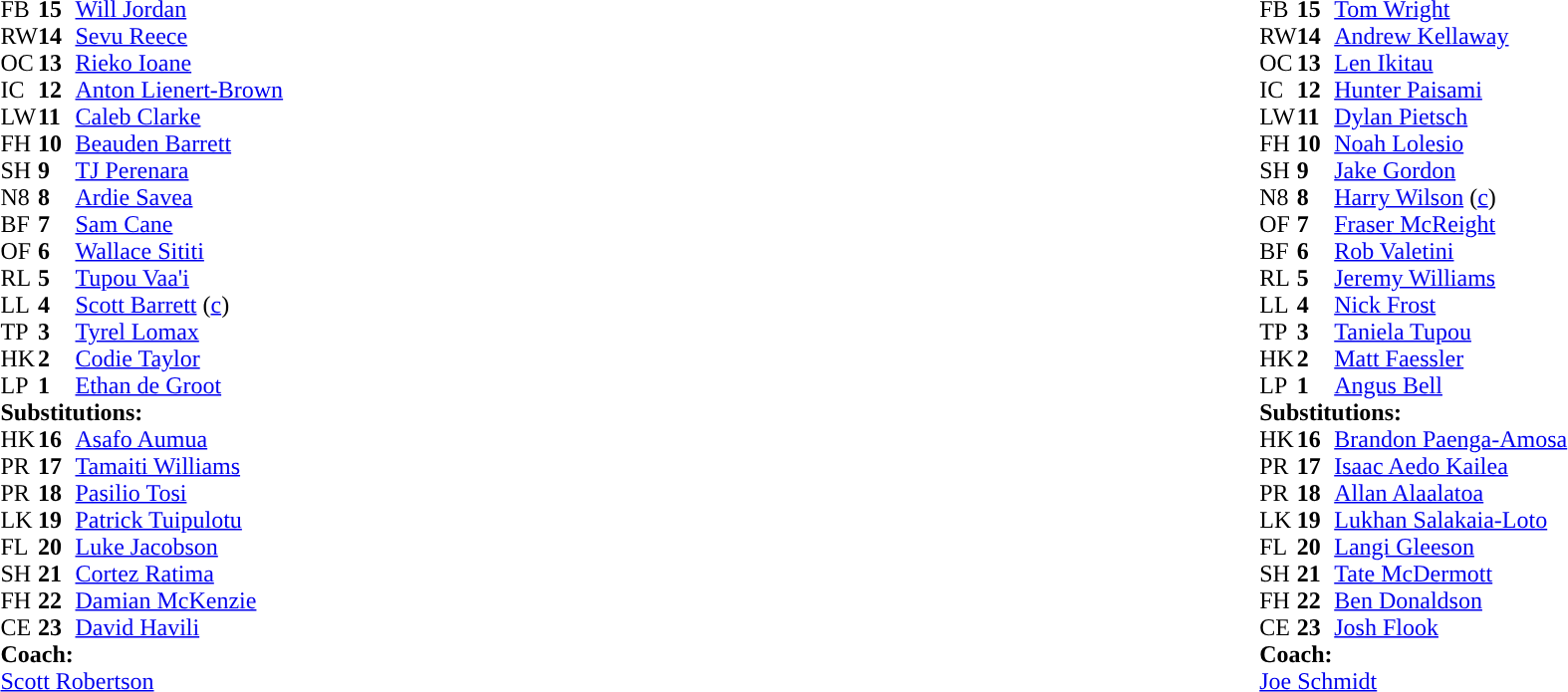<table style="width:100%">
<tr>
<td style="vertical-align:top;width:50%"><br><table cellspacing="0" cellpadding="0">
<tr>
<th width="25"></th>
<th width="25"></th>
</tr>
<tr>
<td>FB</td>
<td><strong>15</strong></td>
<td><a href='#'>Will Jordan</a></td>
</tr>
<tr>
<td>RW</td>
<td><strong>14</strong></td>
<td><a href='#'>Sevu Reece</a></td>
<td></td>
<td></td>
</tr>
<tr>
<td>OC</td>
<td><strong>13</strong></td>
<td><a href='#'>Rieko Ioane</a></td>
<td></td>
<td></td>
</tr>
<tr>
<td>IC</td>
<td><strong>12</strong></td>
<td><a href='#'>Anton Lienert-Brown</a></td>
</tr>
<tr>
<td>LW</td>
<td><strong>11</strong></td>
<td><a href='#'>Caleb Clarke</a></td>
<td></td>
</tr>
<tr>
<td>FH</td>
<td><strong>10</strong></td>
<td><a href='#'>Beauden Barrett</a></td>
</tr>
<tr>
<td>SH</td>
<td><strong>9</strong></td>
<td><a href='#'>TJ Perenara</a></td>
<td></td>
<td></td>
</tr>
<tr>
<td>N8</td>
<td><strong>8</strong></td>
<td><a href='#'>Ardie Savea</a></td>
</tr>
<tr>
<td>BF</td>
<td><strong>7</strong></td>
<td><a href='#'>Sam Cane</a></td>
<td></td>
<td></td>
</tr>
<tr>
<td>OF</td>
<td><strong>6</strong></td>
<td><a href='#'>Wallace Sititi</a></td>
</tr>
<tr>
<td>RL</td>
<td><strong>5</strong></td>
<td><a href='#'>Tupou Vaa'i</a></td>
<td></td>
<td></td>
</tr>
<tr>
<td>LL</td>
<td><strong>4</strong></td>
<td><a href='#'>Scott Barrett</a> (<a href='#'>c</a>)</td>
</tr>
<tr>
<td>TP</td>
<td><strong>3</strong></td>
<td><a href='#'>Tyrel Lomax</a></td>
<td></td>
<td></td>
</tr>
<tr>
<td>HK</td>
<td><strong>2</strong></td>
<td><a href='#'>Codie Taylor</a></td>
<td></td>
<td></td>
</tr>
<tr>
<td>LP</td>
<td><strong>1</strong></td>
<td><a href='#'>Ethan de Groot</a></td>
<td></td>
<td></td>
</tr>
<tr>
<td colspan="3"><strong>Substitutions:</strong></td>
</tr>
<tr>
<td>HK</td>
<td><strong>16</strong></td>
<td><a href='#'>Asafo Aumua</a></td>
<td></td>
<td></td>
</tr>
<tr>
<td>PR</td>
<td><strong>17</strong></td>
<td><a href='#'>Tamaiti Williams</a></td>
<td></td>
<td></td>
</tr>
<tr>
<td>PR</td>
<td><strong>18</strong></td>
<td><a href='#'>Pasilio Tosi</a></td>
<td></td>
<td></td>
</tr>
<tr>
<td>LK</td>
<td><strong>19</strong></td>
<td><a href='#'>Patrick Tuipulotu</a></td>
<td></td>
<td></td>
</tr>
<tr>
<td>FL</td>
<td><strong>20</strong></td>
<td><a href='#'>Luke Jacobson</a></td>
<td></td>
<td></td>
</tr>
<tr>
<td>SH</td>
<td><strong>21</strong></td>
<td><a href='#'>Cortez Ratima</a></td>
<td></td>
<td></td>
</tr>
<tr>
<td>FH</td>
<td><strong>22</strong></td>
<td><a href='#'>Damian McKenzie</a></td>
<td></td>
<td></td>
</tr>
<tr>
<td>CE</td>
<td><strong>23</strong></td>
<td><a href='#'>David Havili</a></td>
<td></td>
<td></td>
</tr>
<tr>
<td colspan="3"><strong>Coach:</strong></td>
</tr>
<tr>
<td colspan="3"><a href='#'>Scott Robertson</a></td>
</tr>
</table>
</td>
<td style="vertical-align:top"></td>
<td style="vertical-align:top;width:50%"><br><table cellspacing="0" cellpadding="0" style="margin:auto">
<tr>
<th width="25"></th>
<th width="25"></th>
</tr>
<tr>
<td>FB</td>
<td><strong>15</strong></td>
<td><a href='#'>Tom Wright</a></td>
</tr>
<tr>
<td>RW</td>
<td><strong>14</strong></td>
<td><a href='#'>Andrew Kellaway</a></td>
</tr>
<tr>
<td>OC</td>
<td><strong>13</strong></td>
<td><a href='#'>Len Ikitau</a></td>
<td></td>
<td></td>
</tr>
<tr>
<td>IC</td>
<td><strong>12</strong></td>
<td><a href='#'>Hunter Paisami</a></td>
</tr>
<tr>
<td>LW</td>
<td><strong>11</strong></td>
<td><a href='#'>Dylan Pietsch</a></td>
<td></td>
<td></td>
</tr>
<tr>
<td>FH</td>
<td><strong>10</strong></td>
<td><a href='#'>Noah Lolesio</a></td>
</tr>
<tr>
<td>SH</td>
<td><strong>9</strong></td>
<td><a href='#'>Jake Gordon</a></td>
<td></td>
<td></td>
</tr>
<tr>
<td>N8</td>
<td><strong>8</strong></td>
<td><a href='#'>Harry Wilson</a> (<a href='#'>c</a>)</td>
</tr>
<tr>
<td>OF</td>
<td><strong>7</strong></td>
<td><a href='#'>Fraser McReight</a></td>
</tr>
<tr>
<td>BF</td>
<td><strong>6</strong></td>
<td><a href='#'>Rob Valetini</a></td>
<td></td>
<td></td>
</tr>
<tr>
<td>RL</td>
<td><strong>5</strong></td>
<td><a href='#'>Jeremy Williams</a></td>
</tr>
<tr>
<td>LL</td>
<td><strong>4</strong></td>
<td><a href='#'>Nick Frost</a></td>
<td></td>
<td></td>
</tr>
<tr>
<td>TP</td>
<td><strong>3</strong></td>
<td><a href='#'>Taniela Tupou</a></td>
<td></td>
<td></td>
</tr>
<tr>
<td>HK</td>
<td><strong>2</strong></td>
<td><a href='#'>Matt Faessler</a></td>
<td></td>
<td></td>
</tr>
<tr>
<td>LP</td>
<td><strong>1</strong></td>
<td><a href='#'>Angus Bell</a></td>
<td></td>
<td></td>
</tr>
<tr>
<td colspan="3"><strong>Substitutions:</strong></td>
</tr>
<tr>
<td>HK</td>
<td><strong>16</strong></td>
<td><a href='#'>Brandon Paenga-Amosa</a></td>
<td></td>
<td></td>
</tr>
<tr>
<td>PR</td>
<td><strong>17</strong></td>
<td><a href='#'>Isaac Aedo Kailea</a></td>
<td></td>
<td></td>
</tr>
<tr>
<td>PR</td>
<td><strong>18</strong></td>
<td><a href='#'>Allan Alaalatoa</a></td>
<td></td>
<td></td>
</tr>
<tr>
<td>LK</td>
<td><strong>19</strong></td>
<td><a href='#'>Lukhan Salakaia-Loto</a></td>
<td></td>
<td></td>
</tr>
<tr>
<td>FL</td>
<td><strong>20</strong></td>
<td><a href='#'>Langi Gleeson</a></td>
<td></td>
<td></td>
</tr>
<tr>
<td>SH</td>
<td><strong>21</strong></td>
<td><a href='#'>Tate McDermott</a></td>
<td></td>
<td></td>
</tr>
<tr>
<td>FH</td>
<td><strong>22</strong></td>
<td><a href='#'>Ben Donaldson</a></td>
<td></td>
<td></td>
</tr>
<tr>
<td>CE</td>
<td><strong>23</strong></td>
<td><a href='#'>Josh Flook</a></td>
<td></td>
<td></td>
</tr>
<tr>
<td colspan="3"><strong>Coach:</strong></td>
</tr>
<tr>
<td colspan="3"><a href='#'>Joe Schmidt</a></td>
</tr>
</table>
</td>
</tr>
</table>
